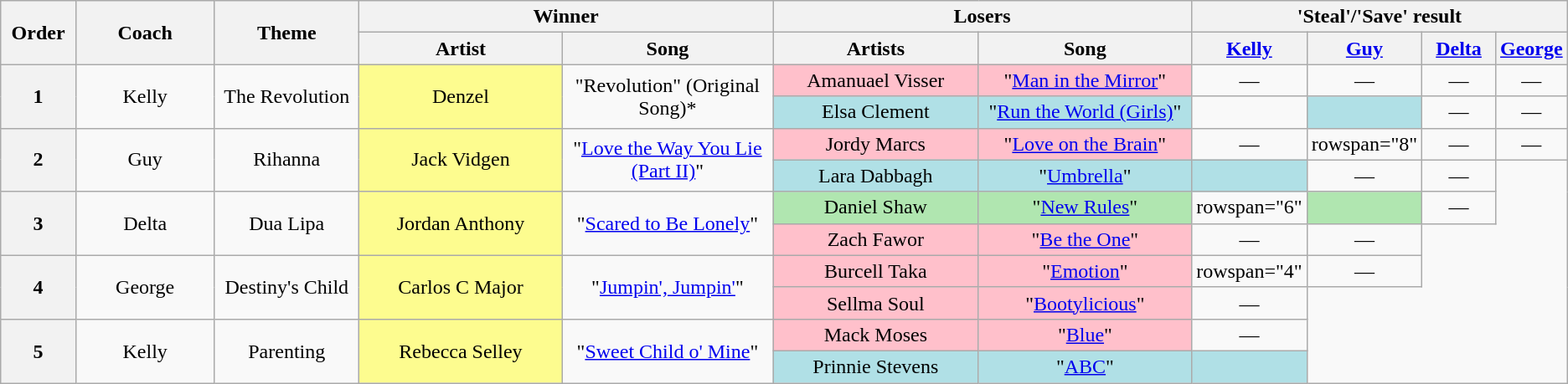<table class="wikitable" style="text-align: center; width: auto;">
<tr>
<th rowspan="2" style="width:5%;">Order</th>
<th rowspan="2" style="width:10%;">Coach</th>
<th rowspan="2" Boy George style="width:10%;">Theme</th>
<th colspan="2" style="width:15%;">Winner</th>
<th colspan="2" style="width:60%;">Losers</th>
<th colspan="4" style="width:20%;">'Steal'/'Save' result</th>
</tr>
<tr>
<th style="width:15%;">Artist</th>
<th style="width:15%;">Song</th>
<th style="width:15%;">Artists</th>
<th style="width:15%;">Song</th>
<th style="width:5%;"><a href='#'>Kelly</a></th>
<th style="width:5%;"><a href='#'>Guy</a></th>
<th style="width:5%;"><a href='#'>Delta</a></th>
<th style="width:5%;"><a href='#'>George</a></th>
</tr>
<tr>
<th rowspan="2">1</th>
<td rowspan="2">Kelly</td>
<td rowspan="2">The Revolution</td>
<td rowspan="2" bgcolor="#fdfc8f">Denzel</td>
<td rowspan="2">"Revolution" (Original Song)*</td>
<td bgcolor="pink">Amanuael Visser</td>
<td bgcolor="pink">"<a href='#'>Man in the Mirror</a>"</td>
<td>—</td>
<td>—</td>
<td>—</td>
<td>—</td>
</tr>
<tr>
<td bgcolor="#B0E0E6">Elsa Clement</td>
<td bgcolor="#B0E0E6">"<a href='#'>Run the World (Girls)</a>"</td>
<td> <strong></strong> </td>
<td style="background-color:#B0E0E6;"> <strong></strong> </td>
<td>—</td>
<td>—</td>
</tr>
<tr>
<th rowspan="2">2</th>
<td rowspan="2">Guy</td>
<td rowspan="2">Rihanna</td>
<td rowspan="2" bgcolor="#fdfc8f">Jack Vidgen</td>
<td rowspan="2">"<a href='#'>Love the Way You Lie (Part II)</a>"</td>
<td bgcolor="pink">Jordy Marcs</td>
<td bgcolor="pink">"<a href='#'>Love on the Brain</a>"</td>
<td>—</td>
<td>rowspan="8" </td>
<td>—</td>
<td>—</td>
</tr>
<tr>
<td bgcolor="#B0E0E6">Lara Dabbagh</td>
<td bgcolor="#B0E0E6">"<a href='#'>Umbrella</a>"</td>
<td style="background-color:#B0E0E6;"> <strong></strong> </td>
<td>—</td>
<td>—</td>
</tr>
<tr>
<th rowspan="2">3</th>
<td rowspan="2">Delta</td>
<td rowspan="2">Dua Lipa</td>
<td rowspan="2" bgcolor="#fdfc8f">Jordan Anthony</td>
<td rowspan="2">"<a href='#'>Scared to Be Lonely</a>"</td>
<td bgcolor="#b0e6b0">Daniel Shaw</td>
<td bgcolor="#b0e6b0">"<a href='#'>New Rules</a>"</td>
<td>rowspan="6" </td>
<td style="background-color:#b0e6b0;"> <strong></strong> </td>
<td>—</td>
</tr>
<tr>
<td bgcolor="pink">Zach Fawor</td>
<td bgcolor="pink">"<a href='#'>Be the One</a>"</td>
<td>—</td>
<td>—</td>
</tr>
<tr>
<th rowspan="2">4</th>
<td rowspan="2">George</td>
<td rowspan="2">Destiny's Child</td>
<td rowspan="2" bgcolor="#fdfc8f">Carlos C Major</td>
<td rowspan="2">"<a href='#'>Jumpin', Jumpin'</a>"</td>
<td bgcolor="pink">Burcell Taka</td>
<td bgcolor="pink">"<a href='#'>Emotion</a>"</td>
<td>rowspan="4" </td>
<td>—</td>
</tr>
<tr>
<td bgcolor="pink">Sellma Soul</td>
<td bgcolor="pink">"<a href='#'>Bootylicious</a>"</td>
<td>—</td>
</tr>
<tr>
<th rowspan="2">5</th>
<td rowspan="2">Kelly</td>
<td rowspan="2">Parenting</td>
<td rowspan="2" bgcolor="#fdfc8f">Rebecca Selley</td>
<td rowspan="2">"<a href='#'>Sweet Child o' Mine</a>"</td>
<td bgcolor="pink">Mack Moses</td>
<td bgcolor="pink">"<a href='#'>Blue</a>"</td>
<td>—</td>
</tr>
<tr>
<td bgcolor="#B0E0E6">Prinnie Stevens</td>
<td bgcolor="#B0E0E6">"<a href='#'>ABC</a>"</td>
<td style="background-color:#B0E0E6;"> <strong></strong> </td>
</tr>
</table>
